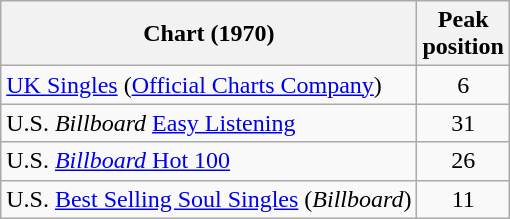<table class="wikitable sortable">
<tr>
<th>Chart (1970)</th>
<th>Peak<br>position</th>
</tr>
<tr>
<td><a href='#'>UK Singles</a> (<a href='#'>Official Charts Company</a>)</td>
<td align="center">6</td>
</tr>
<tr>
<td align="left">U.S. <em>Billboard</em> <a href='#'>Easy Listening</a></td>
<td align="center">31</td>
</tr>
<tr>
<td>U.S. <a href='#'><em>Billboard</em> Hot 100</a></td>
<td align="center">26</td>
</tr>
<tr>
<td>U.S. <a href='#'>Best Selling Soul Singles</a> (<em>Billboard</em>)</td>
<td align="center">11</td>
</tr>
</table>
